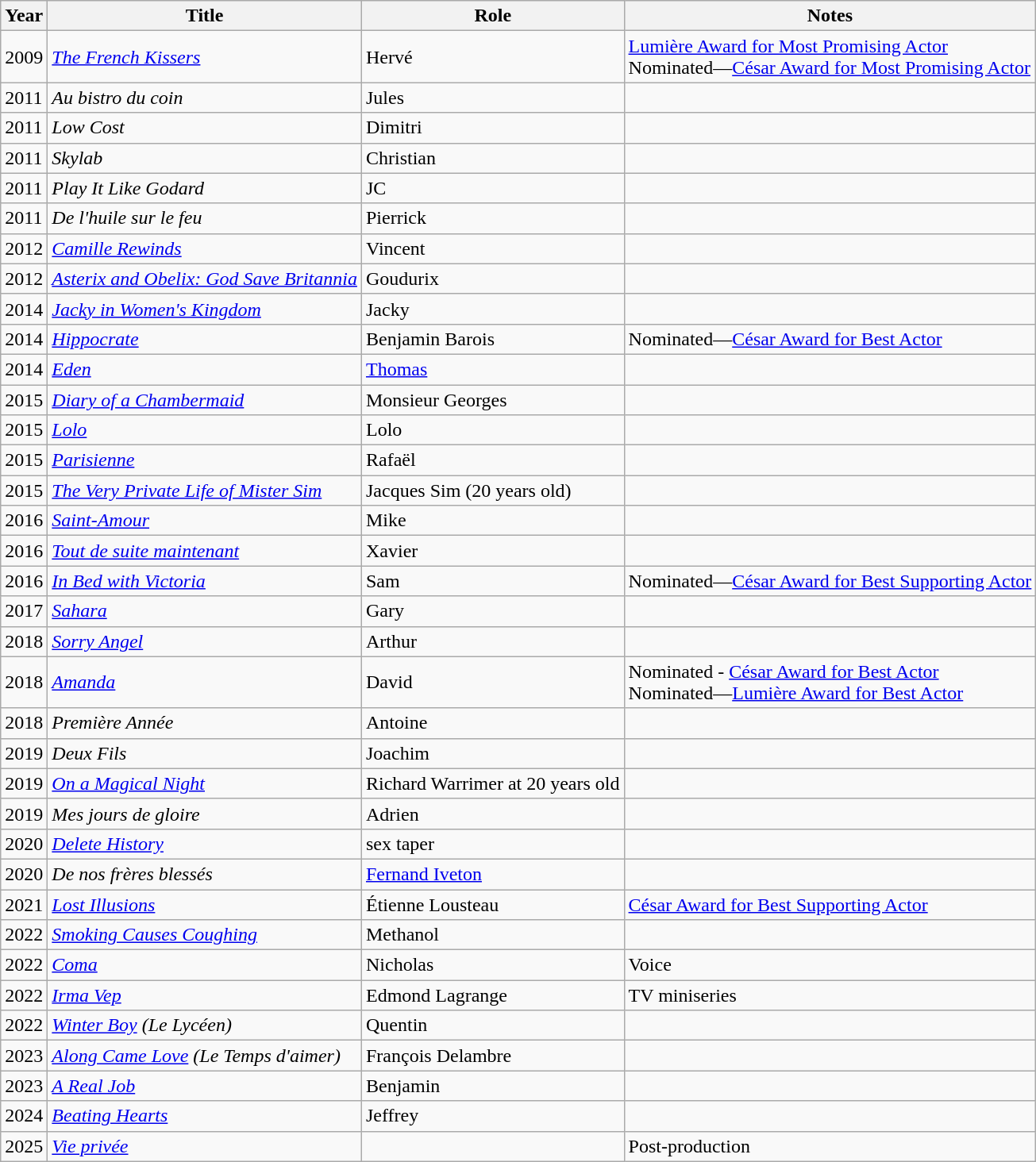<table class="wikitable sortable">
<tr>
<th>Year</th>
<th>Title</th>
<th>Role</th>
<th class="unsortable">Notes</th>
</tr>
<tr>
<td>2009</td>
<td><em><a href='#'>The French Kissers</a></em></td>
<td>Hervé</td>
<td><a href='#'>Lumière Award for Most Promising Actor</a><br>Nominated—<a href='#'>César Award for Most Promising Actor</a></td>
</tr>
<tr>
<td>2011</td>
<td><em>Au bistro du coin</em></td>
<td>Jules</td>
<td></td>
</tr>
<tr>
<td>2011</td>
<td><em>Low Cost</em></td>
<td>Dimitri</td>
<td></td>
</tr>
<tr>
<td>2011</td>
<td><em>Skylab</em></td>
<td>Christian</td>
<td></td>
</tr>
<tr>
<td>2011</td>
<td><em>Play It Like Godard</em></td>
<td>JC</td>
<td></td>
</tr>
<tr>
<td>2011</td>
<td><em>De l'huile sur le feu</em></td>
<td>Pierrick</td>
<td></td>
</tr>
<tr>
<td>2012</td>
<td><em><a href='#'>Camille Rewinds</a></em></td>
<td>Vincent</td>
<td></td>
</tr>
<tr>
<td>2012</td>
<td><em><a href='#'>Asterix and Obelix: God Save Britannia</a></em></td>
<td>Goudurix</td>
<td></td>
</tr>
<tr>
<td>2014</td>
<td><em><a href='#'>Jacky in Women's Kingdom</a></em></td>
<td>Jacky</td>
<td></td>
</tr>
<tr>
<td>2014</td>
<td><em><a href='#'>Hippocrate</a></em></td>
<td>Benjamin Barois</td>
<td>Nominated—<a href='#'>César Award for Best Actor</a></td>
</tr>
<tr>
<td>2014</td>
<td><em><a href='#'>Eden</a></em></td>
<td><a href='#'>Thomas</a></td>
<td></td>
</tr>
<tr>
<td>2015</td>
<td><em><a href='#'>Diary of a Chambermaid</a></em></td>
<td>Monsieur Georges</td>
<td></td>
</tr>
<tr>
<td>2015</td>
<td><em><a href='#'>Lolo</a></em></td>
<td>Lolo</td>
<td></td>
</tr>
<tr>
<td>2015</td>
<td><em><a href='#'>Parisienne</a></em></td>
<td>Rafaël</td>
<td></td>
</tr>
<tr>
<td>2015</td>
<td><em><a href='#'>The Very Private Life of Mister Sim</a></em></td>
<td>Jacques Sim (20 years old)</td>
<td></td>
</tr>
<tr>
<td>2016</td>
<td><em><a href='#'>Saint-Amour</a></em></td>
<td>Mike</td>
<td></td>
</tr>
<tr>
<td>2016</td>
<td><em><a href='#'>Tout de suite maintenant</a></em></td>
<td>Xavier</td>
<td></td>
</tr>
<tr>
<td>2016</td>
<td><em><a href='#'>In Bed with Victoria</a></em></td>
<td>Sam</td>
<td>Nominated—<a href='#'>César Award for Best Supporting Actor</a></td>
</tr>
<tr>
<td>2017</td>
<td><em><a href='#'>Sahara</a></em></td>
<td>Gary</td>
<td></td>
</tr>
<tr>
<td>2018</td>
<td><em><a href='#'>Sorry Angel</a></em></td>
<td>Arthur</td>
<td></td>
</tr>
<tr>
<td>2018</td>
<td><em><a href='#'>Amanda</a></em></td>
<td>David</td>
<td>Nominated - <a href='#'>César Award for Best Actor</a><br>Nominated—<a href='#'>Lumière Award for Best Actor</a></td>
</tr>
<tr>
<td>2018</td>
<td><em>Première Année</em></td>
<td>Antoine</td>
<td></td>
</tr>
<tr>
<td>2019</td>
<td><em>Deux Fils</em></td>
<td>Joachim</td>
<td></td>
</tr>
<tr>
<td>2019</td>
<td><em><a href='#'>On a Magical Night</a></em></td>
<td>Richard Warrimer at 20 years old</td>
<td></td>
</tr>
<tr>
<td>2019</td>
<td><em>Mes jours de gloire</em></td>
<td>Adrien</td>
<td></td>
</tr>
<tr>
<td>2020</td>
<td><em><a href='#'>Delete History</a></em></td>
<td>sex taper</td>
<td></td>
</tr>
<tr>
<td>2020</td>
<td><em>De nos frères blessés</em></td>
<td><a href='#'>Fernand Iveton</a></td>
<td></td>
</tr>
<tr>
<td>2021</td>
<td><em><a href='#'>Lost Illusions</a></em></td>
<td>Étienne Lousteau</td>
<td><a href='#'>César Award for Best Supporting Actor</a></td>
</tr>
<tr>
<td>2022</td>
<td><em><a href='#'>Smoking Causes Coughing</a></em></td>
<td>Methanol</td>
<td></td>
</tr>
<tr>
<td>2022</td>
<td><em><a href='#'>Coma</a></em></td>
<td>Nicholas</td>
<td>Voice</td>
</tr>
<tr>
<td>2022</td>
<td><em><a href='#'>Irma Vep</a></em></td>
<td>Edmond Lagrange</td>
<td>TV miniseries</td>
</tr>
<tr>
<td>2022</td>
<td><em><a href='#'>Winter Boy</a> (Le Lycéen)</em></td>
<td>Quentin</td>
<td></td>
</tr>
<tr>
<td>2023</td>
<td><em><a href='#'>Along Came Love</a> (Le Temps d'aimer)</em></td>
<td>François Delambre</td>
<td></td>
</tr>
<tr>
<td>2023</td>
<td><em><a href='#'>A Real Job</a></em></td>
<td>Benjamin</td>
<td></td>
</tr>
<tr>
<td>2024</td>
<td><em><a href='#'>Beating Hearts</a></em></td>
<td>Jeffrey</td>
<td></td>
</tr>
<tr>
<td>2025</td>
<td><em><a href='#'>Vie privée</a></em></td>
<td></td>
<td>Post-production</td>
</tr>
</table>
